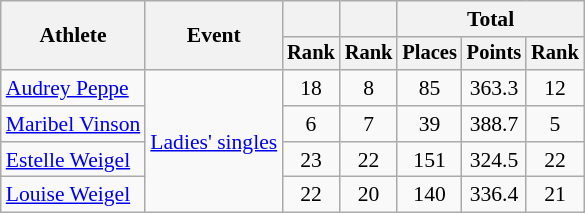<table class=wikitable style=font-size:90%;text-align:center>
<tr>
<th rowspan=2>Athlete</th>
<th rowspan=2>Event</th>
<th></th>
<th></th>
<th colspan=3>Total</th>
</tr>
<tr style=font-size:95%>
<th>Rank</th>
<th>Rank</th>
<th>Places</th>
<th>Points</th>
<th>Rank</th>
</tr>
<tr>
<td align=left><a href='#'>Audrey Peppe</a></td>
<td align=left rowspan=4><a href='#'>Ladies' singles</a></td>
<td>18</td>
<td>8</td>
<td>85</td>
<td>363.3</td>
<td>12</td>
</tr>
<tr>
<td align=left><a href='#'>Maribel Vinson</a></td>
<td>6</td>
<td>7</td>
<td>39</td>
<td>388.7</td>
<td>5</td>
</tr>
<tr>
<td align=left><a href='#'>Estelle Weigel</a></td>
<td>23</td>
<td>22</td>
<td>151</td>
<td>324.5</td>
<td>22</td>
</tr>
<tr>
<td align=left><a href='#'>Louise Weigel</a></td>
<td>22</td>
<td>20</td>
<td>140</td>
<td>336.4</td>
<td>21</td>
</tr>
</table>
